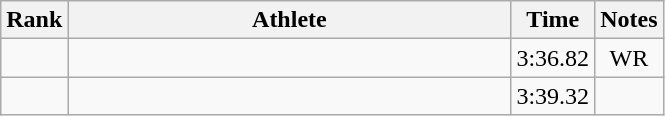<table class="wikitable" style="text-align:center">
<tr>
<th>Rank</th>
<th Style="width:18em">Athlete</th>
<th>Time</th>
<th>Notes</th>
</tr>
<tr>
<td></td>
<td style="text-align:left"><br></td>
<td>3:36.82</td>
<td>WR</td>
</tr>
<tr>
<td></td>
<td style="text-align:left"><br></td>
<td>3:39.32</td>
<td></td>
</tr>
</table>
